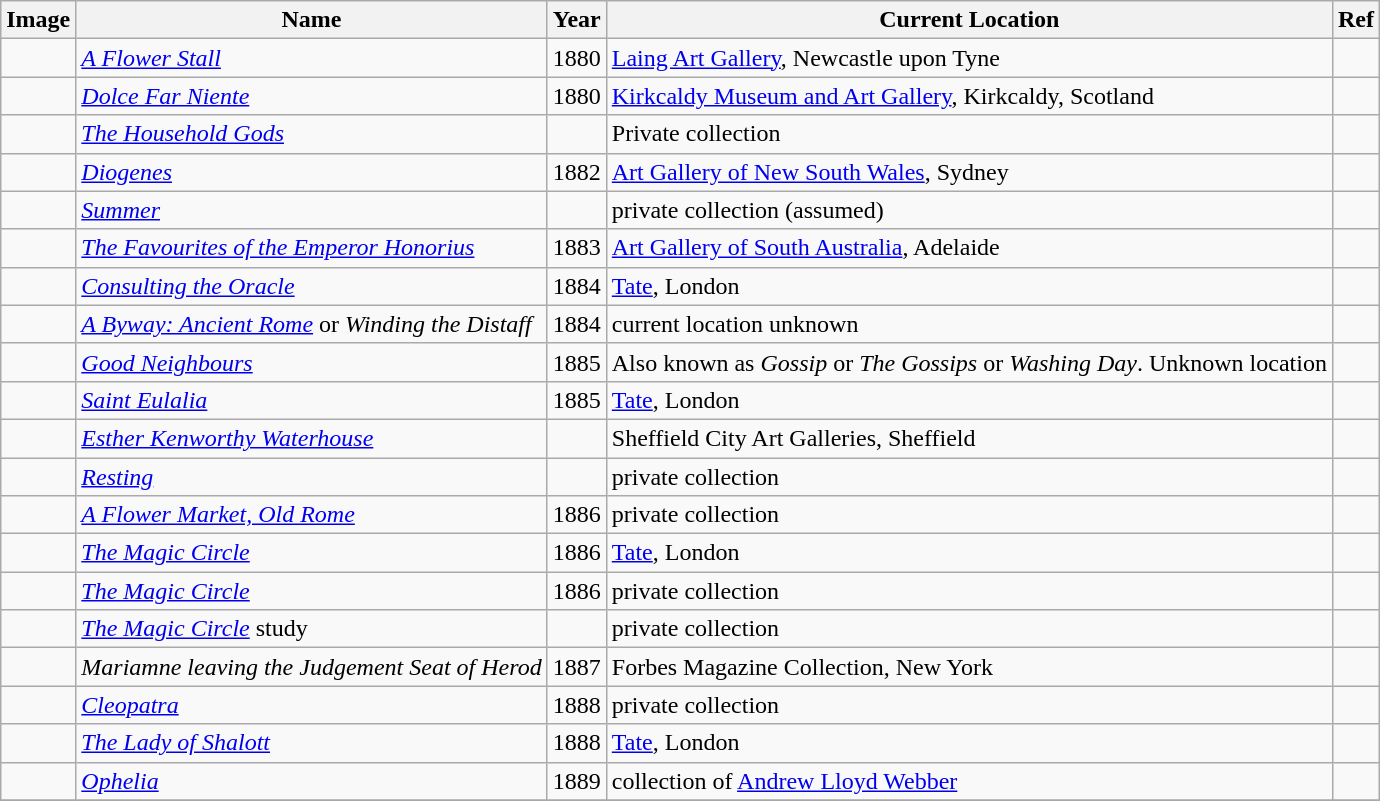<table class="sortable wikitable" style="margin-left:0.5em; text-align:left">
<tr>
<th>Image</th>
<th>Name</th>
<th>Year</th>
<th>Current Location</th>
<th>Ref</th>
</tr>
<tr>
<td></td>
<td><em><a href='#'>A Flower Stall</a></em></td>
<td>1880</td>
<td><a href='#'>Laing Art Gallery</a>, Newcastle upon Tyne</td>
<td></td>
</tr>
<tr>
<td></td>
<td><em><a href='#'>Dolce Far Niente</a></em></td>
<td>1880</td>
<td><a href='#'>Kirkcaldy Museum and Art Gallery</a>, Kirkcaldy, Scotland</td>
<td></td>
</tr>
<tr>
<td></td>
<td><em><a href='#'>The Household Gods</a></em></td>
<td></td>
<td>Private collection</td>
<td></td>
</tr>
<tr>
<td></td>
<td><em><a href='#'>Diogenes</a></em></td>
<td>1882</td>
<td><a href='#'>Art Gallery of New South Wales</a>, Sydney</td>
<td></td>
</tr>
<tr>
<td></td>
<td><em><a href='#'>Summer</a></em></td>
<td></td>
<td>private collection (assumed)</td>
<td></td>
</tr>
<tr>
<td></td>
<td><em><a href='#'>The Favourites of the Emperor Honorius</a></em></td>
<td>1883</td>
<td><a href='#'>Art Gallery of South Australia</a>, Adelaide</td>
<td></td>
</tr>
<tr>
<td></td>
<td><em><a href='#'>Consulting the Oracle</a></em></td>
<td>1884</td>
<td><a href='#'>Tate</a>, London</td>
<td></td>
</tr>
<tr>
<td></td>
<td><em><a href='#'>A Byway: Ancient Rome</a></em> or <em>Winding the Distaff</em></td>
<td>1884</td>
<td>current location unknown</td>
<td></td>
</tr>
<tr>
<td></td>
<td><em><a href='#'>Good Neighbours</a></em></td>
<td>1885</td>
<td>Also known as <em>Gossip</em> or <em>The Gossips</em> or <em>Washing Day</em>. Unknown location</td>
<td></td>
</tr>
<tr>
<td></td>
<td><em><a href='#'>Saint Eulalia</a></em></td>
<td>1885</td>
<td><a href='#'>Tate</a>, London</td>
<td></td>
</tr>
<tr>
<td></td>
<td><em><a href='#'>Esther Kenworthy Waterhouse</a></em></td>
<td></td>
<td>Sheffield City Art Galleries, Sheffield</td>
<td></td>
</tr>
<tr>
<td></td>
<td><em><a href='#'>Resting</a></em></td>
<td></td>
<td>private collection</td>
<td></td>
</tr>
<tr>
<td></td>
<td><em><a href='#'>A Flower Market, Old Rome</a></em></td>
<td>1886</td>
<td>private collection</td>
<td></td>
</tr>
<tr>
<td></td>
<td><em><a href='#'>The Magic Circle</a></em></td>
<td>1886</td>
<td><a href='#'>Tate</a>, London</td>
<td></td>
</tr>
<tr>
<td></td>
<td><em><a href='#'>The Magic Circle</a></em></td>
<td>1886</td>
<td>private collection</td>
<td></td>
</tr>
<tr>
<td></td>
<td><em><a href='#'>The Magic Circle</a></em> study</td>
<td></td>
<td>private collection</td>
<td></td>
</tr>
<tr>
<td></td>
<td><em>Mariamne leaving the Judgement Seat of Herod</em></td>
<td>1887</td>
<td>Forbes Magazine Collection, New York</td>
<td></td>
</tr>
<tr>
<td></td>
<td><em><a href='#'>Cleopatra</a></em></td>
<td>1888</td>
<td>private collection</td>
<td></td>
</tr>
<tr>
<td></td>
<td><em><a href='#'>The Lady of Shalott</a></em></td>
<td>1888</td>
<td><a href='#'>Tate</a>, London</td>
<td></td>
</tr>
<tr>
<td></td>
<td><em><a href='#'>Ophelia</a></em></td>
<td>1889</td>
<td>collection of <a href='#'>Andrew Lloyd Webber</a></td>
<td></td>
</tr>
<tr>
</tr>
</table>
